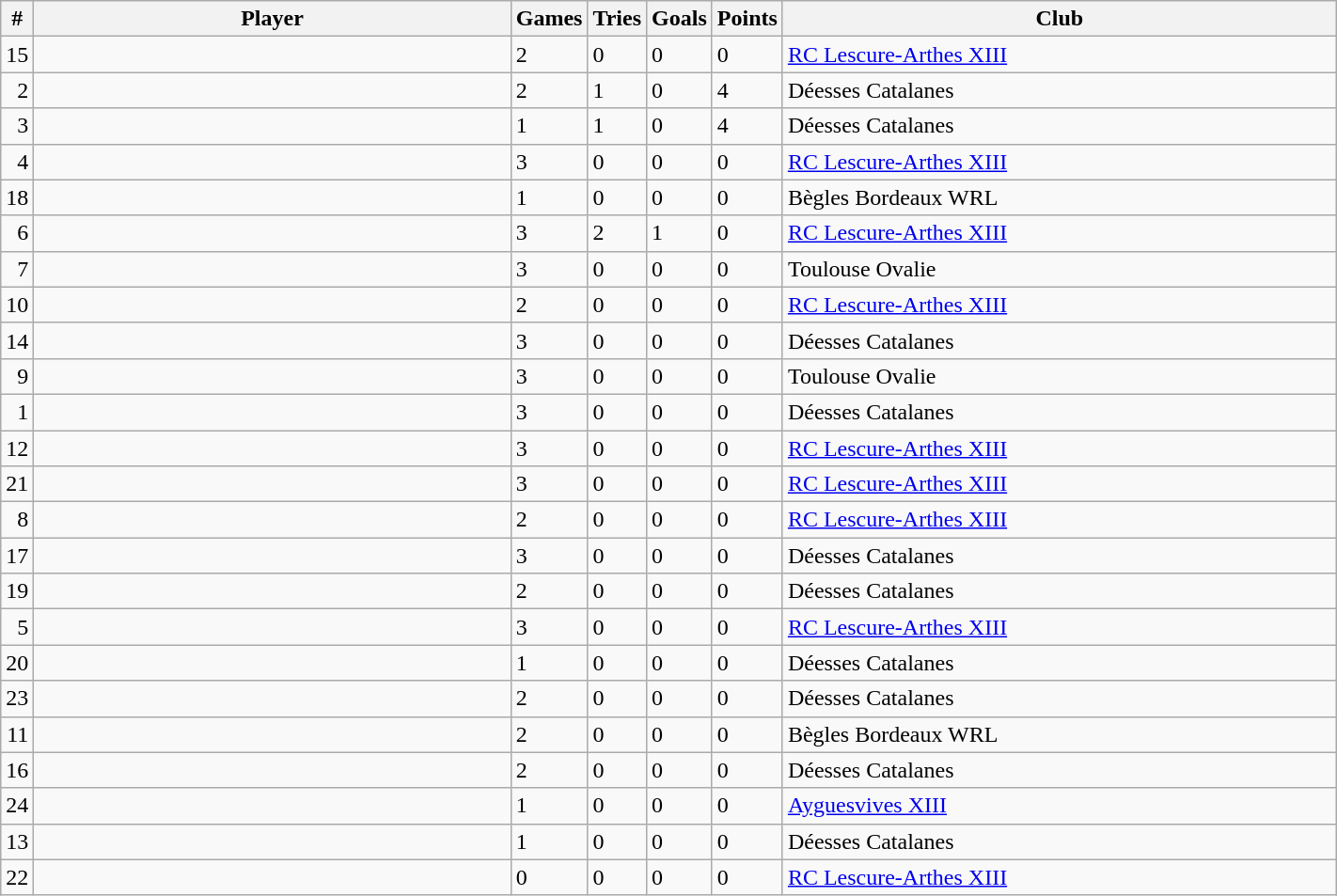<table class="wikitable sortable" style="width:75%;text-align:left">
<tr>
<th width=2%>#</th>
<th width=40%>Player</th>
<th width=2%>Games</th>
<th width=2%>Tries</th>
<th width=2%>Goals</th>
<th width=2%>Points</th>
<th width=46%>Club</th>
</tr>
<tr>
<td style="text-align:right; ">15</td>
<td></td>
<td>2</td>
<td>0</td>
<td>0</td>
<td>0</td>
<td><a href='#'>RC Lescure-Arthes XIII</a></td>
</tr>
<tr>
<td style="text-align:right; ">2</td>
<td></td>
<td>2</td>
<td>1</td>
<td>0</td>
<td>4</td>
<td>Déesses Catalanes</td>
</tr>
<tr>
<td style="text-align:right; ">3</td>
<td></td>
<td>1</td>
<td>1</td>
<td>0</td>
<td>4</td>
<td>Déesses Catalanes</td>
</tr>
<tr>
<td style="text-align:right; ">4</td>
<td></td>
<td>3</td>
<td>0</td>
<td>0</td>
<td>0</td>
<td><a href='#'>RC Lescure-Arthes XIII</a></td>
</tr>
<tr>
<td style="text-align:right; ">18</td>
<td></td>
<td>1</td>
<td>0</td>
<td>0</td>
<td>0</td>
<td>Bègles Bordeaux WRL</td>
</tr>
<tr>
<td style="text-align:right; ">6</td>
<td></td>
<td>3</td>
<td>2</td>
<td>1</td>
<td>0</td>
<td><a href='#'>RC Lescure-Arthes XIII</a></td>
</tr>
<tr>
<td style="text-align:right; ">7</td>
<td></td>
<td>3</td>
<td>0</td>
<td>0</td>
<td>0</td>
<td>Toulouse Ovalie</td>
</tr>
<tr>
<td style="text-align:right; ">10</td>
<td></td>
<td>2</td>
<td>0</td>
<td>0</td>
<td>0</td>
<td><a href='#'>RC Lescure-Arthes XIII</a></td>
</tr>
<tr>
<td style="text-align:right; ">14</td>
<td></td>
<td>3</td>
<td>0</td>
<td>0</td>
<td>0</td>
<td>Déesses Catalanes</td>
</tr>
<tr>
<td style="text-align:right; ">9</td>
<td></td>
<td>3</td>
<td>0</td>
<td>0</td>
<td>0</td>
<td>Toulouse Ovalie</td>
</tr>
<tr>
<td style="text-align:right; ">1</td>
<td></td>
<td>3</td>
<td>0</td>
<td>0</td>
<td>0</td>
<td>Déesses Catalanes</td>
</tr>
<tr>
<td style="text-align:right; ">12</td>
<td></td>
<td>3</td>
<td>0</td>
<td>0</td>
<td>0</td>
<td><a href='#'>RC Lescure-Arthes XIII</a></td>
</tr>
<tr>
<td style="text-align:right; ">21</td>
<td></td>
<td>3</td>
<td>0</td>
<td>0</td>
<td>0</td>
<td><a href='#'>RC Lescure-Arthes XIII</a></td>
</tr>
<tr>
<td style="text-align:right; ">8</td>
<td></td>
<td>2</td>
<td>0</td>
<td>0</td>
<td>0</td>
<td><a href='#'>RC Lescure-Arthes XIII</a></td>
</tr>
<tr>
<td style="text-align:right; ">17</td>
<td></td>
<td>3</td>
<td>0</td>
<td>0</td>
<td>0</td>
<td>Déesses Catalanes</td>
</tr>
<tr>
<td style="text-align:right; ">19</td>
<td></td>
<td>2</td>
<td>0</td>
<td>0</td>
<td>0</td>
<td>Déesses Catalanes</td>
</tr>
<tr>
<td style="text-align:right; ">5</td>
<td></td>
<td>3</td>
<td>0</td>
<td>0</td>
<td>0</td>
<td><a href='#'>RC Lescure-Arthes XIII</a></td>
</tr>
<tr>
<td style="text-align:right; ">20</td>
<td></td>
<td>1</td>
<td>0</td>
<td>0</td>
<td>0</td>
<td>Déesses Catalanes</td>
</tr>
<tr>
<td style="text-align:right; ">23</td>
<td></td>
<td>2</td>
<td>0</td>
<td>0</td>
<td>0</td>
<td>Déesses Catalanes</td>
</tr>
<tr>
<td style="text-align:right; ">11</td>
<td></td>
<td>2</td>
<td>0</td>
<td>0</td>
<td>0</td>
<td>Bègles Bordeaux WRL</td>
</tr>
<tr>
<td style="text-align:right; ">16</td>
<td></td>
<td>2</td>
<td>0</td>
<td>0</td>
<td>0</td>
<td>Déesses Catalanes</td>
</tr>
<tr>
<td style="text-align:right; ">24</td>
<td></td>
<td>1</td>
<td>0</td>
<td>0</td>
<td>0</td>
<td><a href='#'>Ayguesvives XIII</a></td>
</tr>
<tr>
<td style="text-align:right; ">13</td>
<td></td>
<td>1</td>
<td>0</td>
<td>0</td>
<td>0</td>
<td>Déesses Catalanes</td>
</tr>
<tr>
<td style="text-align:right; ">22</td>
<td></td>
<td>0</td>
<td>0</td>
<td>0</td>
<td>0</td>
<td><a href='#'>RC Lescure-Arthes XIII</a></td>
</tr>
</table>
